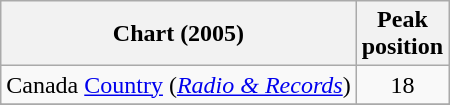<table class="wikitable sortable">
<tr>
<th align="left">Chart (2005)</th>
<th align="center">Peak<br>position</th>
</tr>
<tr>
<td align="left">Canada <a href='#'>Country</a> (<em><a href='#'>Radio & Records</a></em>)</td>
<td align="center">18</td>
</tr>
<tr>
</tr>
<tr>
</tr>
</table>
